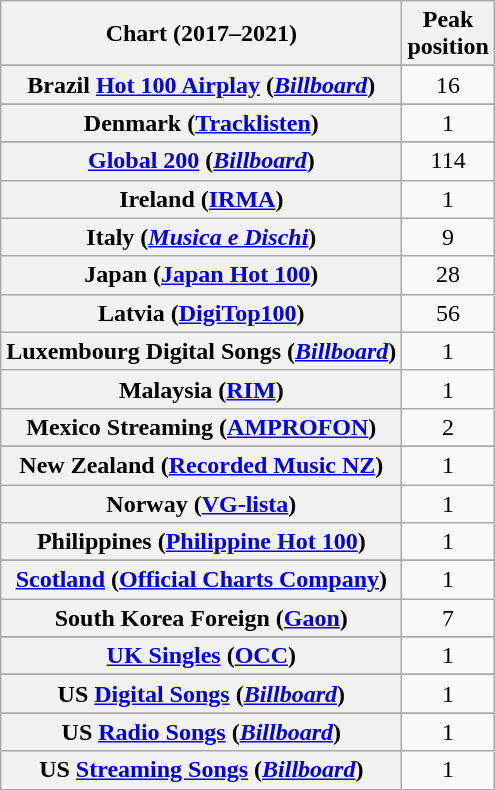<table class="wikitable sortable plainrowheaders" style="text-align:center">
<tr>
<th>Chart (2017–2021)</th>
<th>Peak<br>position</th>
</tr>
<tr>
</tr>
<tr>
</tr>
<tr>
<th scope="row">Brazil <a href='#'>Hot 100 Airplay</a> (<em><a href='#'>Billboard</a></em>)</th>
<td>16</td>
</tr>
<tr>
</tr>
<tr>
<th scope="row">Denmark (<a href='#'>Tracklisten</a>)</th>
<td>1</td>
</tr>
<tr>
</tr>
<tr>
<th scope="row"><a href='#'>Global 200</a> (<em><a href='#'>Billboard</a></em>)</th>
<td>114</td>
</tr>
<tr>
<th scope="row">Ireland (<a href='#'>IRMA</a>)</th>
<td>1</td>
</tr>
<tr>
<th scope="row">Italy (<em><a href='#'>Musica e Dischi</a></em>)</th>
<td>9</td>
</tr>
<tr>
<th scope="row">Japan (<a href='#'>Japan Hot 100</a>)</th>
<td>28</td>
</tr>
<tr>
<th scope="row">Latvia (<a href='#'>DigiTop100</a>)</th>
<td>56</td>
</tr>
<tr>
<th scope="row">Luxembourg Digital Songs (<em><a href='#'>Billboard</a></em>)</th>
<td>1</td>
</tr>
<tr>
<th scope="row">Malaysia (<a href='#'>RIM</a>)</th>
<td>1</td>
</tr>
<tr>
<th scope="row">Mexico Streaming (<a href='#'>AMPROFON</a>)</th>
<td>2</td>
</tr>
<tr>
</tr>
<tr>
</tr>
<tr>
<th scope="row">New Zealand (<a href='#'>Recorded Music NZ</a>)</th>
<td>1</td>
</tr>
<tr>
<th scope="row">Norway (<a href='#'>VG-lista</a>)</th>
<td>1</td>
</tr>
<tr>
<th scope="row">Philippines (<a href='#'>Philippine Hot 100</a>)</th>
<td>1</td>
</tr>
<tr>
</tr>
<tr>
<th scope="row"><a href='#'>Scotland</a> (<a href='#'>Official Charts Company</a>)</th>
<td>1</td>
</tr>
<tr>
<th scope="row">South Korea Foreign (<a href='#'>Gaon</a>)</th>
<td>7</td>
</tr>
<tr>
</tr>
<tr>
</tr>
<tr>
<th scope="row"><a href='#'>UK Singles</a> (<a href='#'>OCC</a>)</th>
<td style="text-align:center;">1</td>
</tr>
<tr>
</tr>
<tr>
</tr>
<tr>
</tr>
<tr>
</tr>
<tr>
<th scope="row">US <a href='#'>Digital Songs</a> (<em><a href='#'>Billboard</a></em>)</th>
<td>1</td>
</tr>
<tr>
</tr>
<tr>
</tr>
<tr>
</tr>
<tr>
<th scope="row">US <a href='#'>Radio Songs</a> (<em><a href='#'>Billboard</a></em>)</th>
<td>1</td>
</tr>
<tr>
<th scope="row">US <a href='#'>Streaming Songs</a> (<em><a href='#'>Billboard</a></em>)</th>
<td>1</td>
</tr>
</table>
